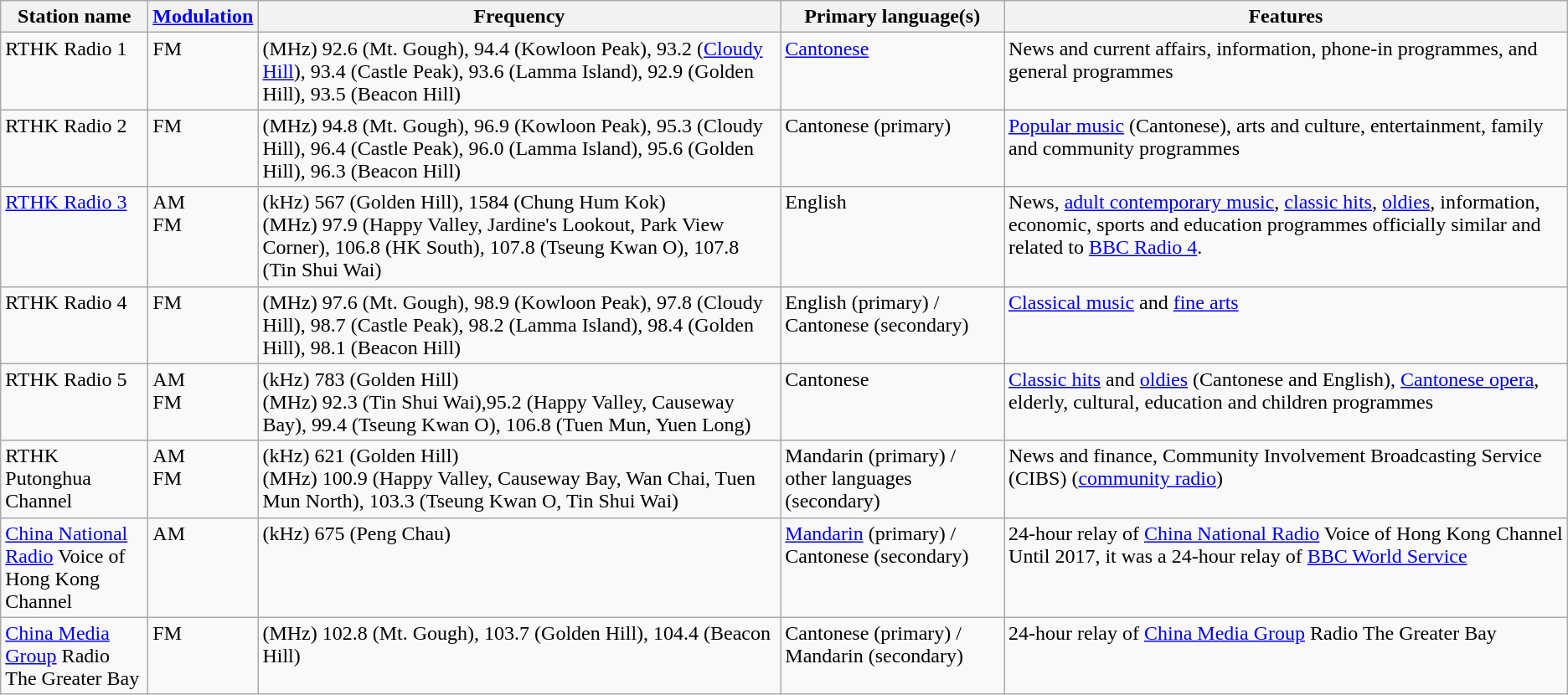<table class=wikitable>
<tr bgcolor=fcfcfc valign=top>
<th width=110>Station name</th>
<th><a href='#'>Modulation</a></th>
<th>Frequency</th>
<th>Primary language(s)</th>
<th>Features</th>
</tr>
<tr valign=top>
<td>RTHK Radio 1</td>
<td>FM</td>
<td>(MHz) 92.6 (Mt. Gough), 94.4 (Kowloon Peak), 93.2 (<a href='#'>Cloudy Hill</a>), 93.4 (Castle Peak), 93.6 (Lamma Island), 92.9 (Golden Hill), 93.5 (Beacon Hill)</td>
<td><a href='#'>Cantonese</a></td>
<td>News and current affairs, information, phone-in programmes, and general programmes</td>
</tr>
<tr valign=top>
<td>RTHK Radio 2</td>
<td>FM</td>
<td>(MHz) 94.8 (Mt. Gough), 96.9 (Kowloon Peak), 95.3 (Cloudy Hill), 96.4 (Castle Peak), 96.0 (Lamma Island), 95.6 (Golden Hill), 96.3 (Beacon Hill)</td>
<td>Cantonese (primary)</td>
<td><a href='#'>Popular music</a> (Cantonese), arts and culture, entertainment, family and community programmes</td>
</tr>
<tr valign=top>
<td><a href='#'>RTHK Radio 3</a></td>
<td>AM <br>FM</td>
<td>(kHz) 567 (Golden Hill), 1584 (Chung Hum Kok)<br> (MHz) 97.9 (Happy Valley, Jardine's Lookout, Park View Corner), 106.8 (HK South), 107.8 (Tseung Kwan O), 107.8 (Tin Shui Wai)</td>
<td>English</td>
<td>News, <a href='#'>adult contemporary music</a>, <a href='#'>classic hits</a>, <a href='#'>oldies</a>, information, economic, sports and education programmes officially similar and related to <a href='#'>BBC Radio 4</a>.</td>
</tr>
<tr valign=top>
<td>RTHK Radio 4</td>
<td>FM</td>
<td>(MHz) 97.6 (Mt. Gough), 98.9 (Kowloon Peak), 97.8 (Cloudy Hill), 98.7 (Castle Peak), 98.2 (Lamma Island), 98.4 (Golden Hill), 98.1 (Beacon Hill)</td>
<td>English (primary) / Cantonese (secondary)</td>
<td><a href='#'>Classical music</a> and <a href='#'>fine arts</a></td>
</tr>
<tr valign=top>
<td>RTHK Radio 5</td>
<td>AM <br>FM</td>
<td>(kHz) 783 (Golden Hill) <br> (MHz) 92.3 (Tin Shui Wai),95.2 (Happy Valley, Causeway Bay), 99.4 (Tseung Kwan O), 106.8 (Tuen Mun, Yuen Long)</td>
<td>Cantonese</td>
<td><a href='#'>Classic hits</a> and <a href='#'>oldies</a> (Cantonese and English), <a href='#'>Cantonese opera</a>, elderly, cultural, education and children programmes</td>
</tr>
<tr valign=top>
<td>RTHK Putonghua Channel</td>
<td>AM <br>FM</td>
<td>(kHz) 621 (Golden Hill) <br> (MHz) 100.9 (Happy Valley, Causeway Bay, Wan Chai, Tuen Mun North), 103.3 (Tseung Kwan O, Tin Shui Wai)</td>
<td>Mandarin (primary) / other languages (secondary)</td>
<td>News and finance, Community Involvement Broadcasting Service (CIBS) (<a href='#'>community radio</a>)</td>
</tr>
<tr valign=top>
<td><a href='#'>China National Radio</a> Voice of Hong Kong Channel</td>
<td>AM</td>
<td>(kHz) 675 (Peng Chau)</td>
<td><a href='#'>Mandarin</a> (primary) / Cantonese (secondary)</td>
<td>24-hour relay of <a href='#'>China National Radio</a> Voice of Hong Kong Channel<br>Until 2017, it was a 24-hour relay of <a href='#'>BBC World Service</a></td>
</tr>
<tr valign=top>
<td><a href='#'>China Media Group</a> Radio The Greater Bay</td>
<td>FM</td>
<td>(MHz) 102.8 (Mt. Gough), 103.7 (Golden Hill), 104.4 (Beacon Hill)</td>
<td>Cantonese (primary) / Mandarin (secondary)</td>
<td>24-hour relay of <a href='#'>China Media Group</a> Radio The Greater Bay</td>
</tr>
</table>
